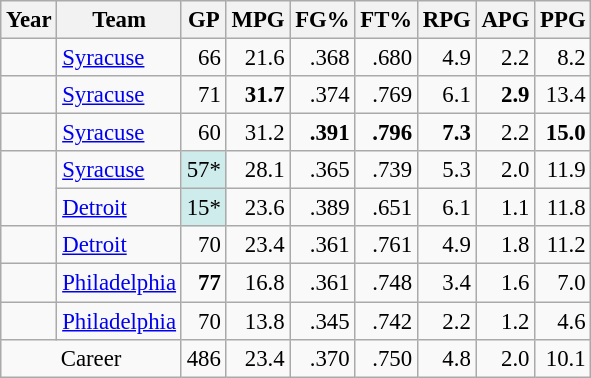<table class="wikitable sortable" style="font-size:95%; text-align:right;">
<tr>
<th>Year</th>
<th>Team</th>
<th>GP</th>
<th>MPG</th>
<th>FG%</th>
<th>FT%</th>
<th>RPG</th>
<th>APG</th>
<th>PPG</th>
</tr>
<tr>
<td style="text-align:left;"></td>
<td style="text-align:left;"><a href='#'>Syracuse</a></td>
<td>66</td>
<td>21.6</td>
<td>.368</td>
<td>.680</td>
<td>4.9</td>
<td>2.2</td>
<td>8.2</td>
</tr>
<tr>
<td style="text-align:left;"></td>
<td style="text-align:left;"><a href='#'>Syracuse</a></td>
<td>71</td>
<td><strong>31.7</strong></td>
<td>.374</td>
<td>.769</td>
<td>6.1</td>
<td><strong>2.9</strong></td>
<td>13.4</td>
</tr>
<tr>
<td style="text-align:left;"></td>
<td style="text-align:left;"><a href='#'>Syracuse</a></td>
<td>60</td>
<td>31.2</td>
<td><strong>.391</strong></td>
<td><strong>.796</strong></td>
<td><strong>7.3</strong></td>
<td>2.2</td>
<td><strong>15.0</strong></td>
</tr>
<tr>
<td rowspan="2";style="text-align:left;"></td>
<td style="text-align:left;"><a href='#'>Syracuse</a></td>
<td style="background:#CFECEC;">57*</td>
<td>28.1</td>
<td>.365</td>
<td>.739</td>
<td>5.3</td>
<td>2.0</td>
<td>11.9</td>
</tr>
<tr>
<td style="text-align:left;"><a href='#'>Detroit</a></td>
<td style="background:#CFECEC;">15*</td>
<td>23.6</td>
<td>.389</td>
<td>.651</td>
<td>6.1</td>
<td>1.1</td>
<td>11.8</td>
</tr>
<tr>
<td style="text-align:left;"></td>
<td style="text-align:left;"><a href='#'>Detroit</a></td>
<td>70</td>
<td>23.4</td>
<td>.361</td>
<td>.761</td>
<td>4.9</td>
<td>1.8</td>
<td>11.2</td>
</tr>
<tr>
<td style="text-align:left;"></td>
<td style="text-align:left;"><a href='#'>Philadelphia</a></td>
<td><strong>77</strong></td>
<td>16.8</td>
<td>.361</td>
<td>.748</td>
<td>3.4</td>
<td>1.6</td>
<td>7.0</td>
</tr>
<tr>
<td style="text-align:left;"></td>
<td style="text-align:left;"><a href='#'>Philadelphia</a></td>
<td>70</td>
<td>13.8</td>
<td>.345</td>
<td>.742</td>
<td>2.2</td>
<td>1.2</td>
<td>4.6</td>
</tr>
<tr>
<td colspan="2" style="text-align:center;">Career</td>
<td>486</td>
<td>23.4</td>
<td>.370</td>
<td>.750</td>
<td>4.8</td>
<td>2.0</td>
<td>10.1</td>
</tr>
</table>
